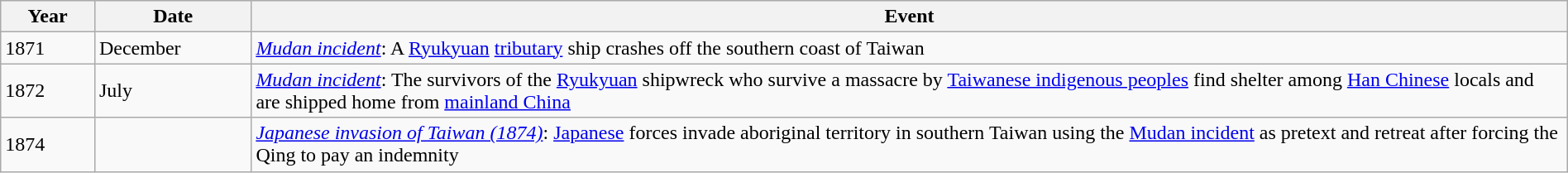<table class="wikitable" style="width:100%;">
<tr>
<th style="width:6%">Year</th>
<th style="width:10%">Date</th>
<th>Event</th>
</tr>
<tr>
<td>1871</td>
<td>December</td>
<td><em><a href='#'>Mudan incident</a></em>: A <a href='#'>Ryukyuan</a> <a href='#'>tributary</a> ship crashes off the southern coast of Taiwan</td>
</tr>
<tr>
<td>1872</td>
<td>July</td>
<td><em><a href='#'>Mudan incident</a></em>: The survivors of the <a href='#'>Ryukyuan</a> shipwreck who survive a massacre by <a href='#'>Taiwanese indigenous peoples</a> find shelter among <a href='#'>Han Chinese</a> locals and are shipped home from <a href='#'>mainland China</a></td>
</tr>
<tr>
<td>1874</td>
<td></td>
<td><em><a href='#'>Japanese invasion of Taiwan (1874)</a></em>: <a href='#'>Japanese</a> forces invade aboriginal territory in southern Taiwan using the <a href='#'>Mudan incident</a> as pretext and retreat after forcing the Qing to pay an indemnity</td>
</tr>
</table>
